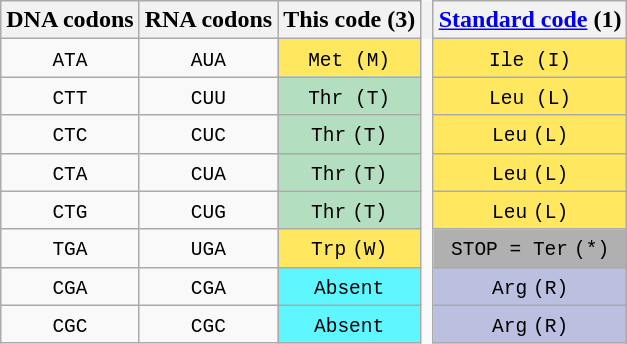<table class="wikitable" style="border: none; text-align: center;">
<tr>
<th>DNA codons</th>
<th>RNA codons</th>
<th>This code (3)</th>
<th style="border: none; width: 1px;"></th>
<th><a href='#'>Standard code</a> (1)</th>
</tr>
<tr>
<td><code>ATA</code></td>
<td><code>AUA</code></td>
<td style="background-color:#ffe75f;"><code>Met (M)</code></td>
<td style="border: none; width: 1px;"></td>
<td style="background-color:#ffe75f;"><code>Ile (I)</code></td>
</tr>
<tr>
<td><code>CTT</code></td>
<td><code>CUU</code></td>
<td style="background-color:#b3dec0;"><code>Thr (T)</code></td>
<td style="border: none; width: 1px;"></td>
<td style="background-color:#ffe75f;"><code>Leu (L)</code></td>
</tr>
<tr>
<td><code>CTC</code></td>
<td><code>CUC</code></td>
<td style="background-color:#b3dec0;"><code>Thr</code> <code>(T)</code></td>
<td style="border: none; width: 1px;"></td>
<td style="background-color:#ffe75f;"><code>Leu</code> <code>(L)</code></td>
</tr>
<tr>
<td><code>CTA</code></td>
<td><code>CUA</code></td>
<td style="background-color:#b3dec0;"><code>Thr</code> <code>(T)</code></td>
<td style="border: none; width: 1px;"></td>
<td style="background-color:#ffe75f;"><code>Leu</code> <code>(L)</code></td>
</tr>
<tr>
<td><code>CTG</code></td>
<td><code>CUG</code></td>
<td style="background-color:#b3dec0;"><code>Thr</code> <code>(T)</code></td>
<td style="border: none; width: 1px;"></td>
<td style="background-color:#ffe75f;"><code>Leu</code> <code>(L)</code></td>
</tr>
<tr>
<td><code>TGA</code></td>
<td><code>UGA</code></td>
<td style="background-color:#ffe75f;"><code>Trp</code> <code>(W)</code></td>
<td style="border: none; width: 1px;"></td>
<td style="background-color:#B0B0B0;"><code>STOP = Ter</code> <code>(*)</code></td>
</tr>
<tr>
<td><code>CGA</code></td>
<td><code>CGA</code></td>
<td style="background-color:#5ff7ff;"><code>Absent</code></td>
<td style="border: none; width: 1px;"></td>
<td style="background-color:#bbbfe0;"><code>Arg</code> <code>(R)</code></td>
</tr>
<tr>
<td><code>CGC</code></td>
<td><code>CGC</code></td>
<td style="background-color:#5ff7ff;"><code>Absent</code></td>
<td style="border: none; width: 1px;"></td>
<td style="background-color:#bbbfe0;"><code>Arg</code> <code>(R)</code></td>
</tr>
</table>
